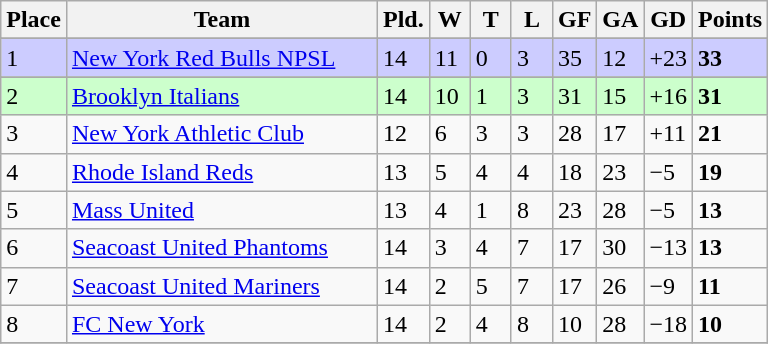<table class="wikitable">
<tr>
<th>Place</th>
<th width="200">Team</th>
<th width="20">Pld.</th>
<th width="20">W</th>
<th width="20">T</th>
<th width="20">L</th>
<th width="20">GF</th>
<th width="20">GA</th>
<th width="25">GD</th>
<th>Points</th>
</tr>
<tr>
</tr>
<tr bgcolor=#CCCCFF>
<td>1</td>
<td><a href='#'>New York Red Bulls NPSL</a></td>
<td>14</td>
<td>11</td>
<td>0</td>
<td>3</td>
<td>35</td>
<td>12</td>
<td>+23</td>
<td><strong>33</strong></td>
</tr>
<tr>
</tr>
<tr bgcolor=#CCFFCC>
<td>2</td>
<td><a href='#'>Brooklyn Italians</a></td>
<td>14</td>
<td>10</td>
<td>1</td>
<td>3</td>
<td>31</td>
<td>15</td>
<td>+16</td>
<td><strong>31</strong></td>
</tr>
<tr>
<td>3</td>
<td><a href='#'>New York Athletic Club</a></td>
<td>12</td>
<td>6</td>
<td>3</td>
<td>3</td>
<td>28</td>
<td>17</td>
<td>+11</td>
<td><strong>21</strong></td>
</tr>
<tr>
<td>4</td>
<td><a href='#'>Rhode Island Reds</a></td>
<td>13</td>
<td>5</td>
<td>4</td>
<td>4</td>
<td>18</td>
<td>23</td>
<td>−5</td>
<td><strong>19</strong></td>
</tr>
<tr>
<td>5</td>
<td><a href='#'>Mass United</a></td>
<td>13</td>
<td>4</td>
<td>1</td>
<td>8</td>
<td>23</td>
<td>28</td>
<td>−5</td>
<td><strong>13</strong></td>
</tr>
<tr>
<td>6</td>
<td><a href='#'>Seacoast United Phantoms</a></td>
<td>14</td>
<td>3</td>
<td>4</td>
<td>7</td>
<td>17</td>
<td>30</td>
<td>−13</td>
<td><strong>13</strong></td>
</tr>
<tr>
<td>7</td>
<td><a href='#'>Seacoast United Mariners</a></td>
<td>14</td>
<td>2</td>
<td>5</td>
<td>7</td>
<td>17</td>
<td>26</td>
<td>−9</td>
<td><strong>11</strong></td>
</tr>
<tr>
<td>8</td>
<td><a href='#'>FC New York</a></td>
<td>14</td>
<td>2</td>
<td>4</td>
<td>8</td>
<td>10</td>
<td>28</td>
<td>−18</td>
<td><strong>10</strong></td>
</tr>
<tr>
</tr>
</table>
